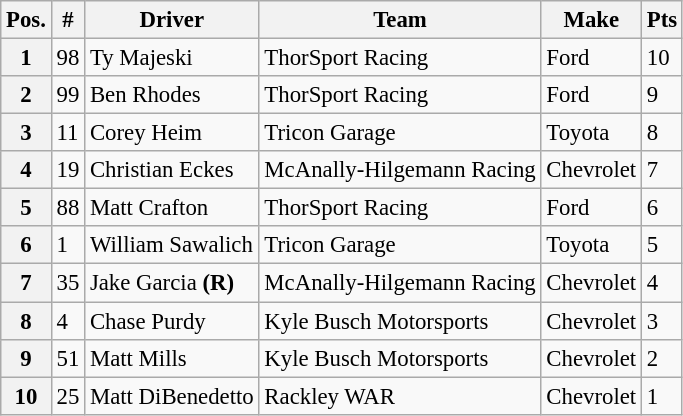<table class="wikitable" style="font-size:95%">
<tr>
<th>Pos.</th>
<th>#</th>
<th>Driver</th>
<th>Team</th>
<th>Make</th>
<th>Pts</th>
</tr>
<tr>
<th>1</th>
<td>98</td>
<td>Ty Majeski</td>
<td>ThorSport Racing</td>
<td>Ford</td>
<td>10</td>
</tr>
<tr>
<th>2</th>
<td>99</td>
<td>Ben Rhodes</td>
<td>ThorSport Racing</td>
<td>Ford</td>
<td>9</td>
</tr>
<tr>
<th>3</th>
<td>11</td>
<td>Corey Heim</td>
<td>Tricon Garage</td>
<td>Toyota</td>
<td>8</td>
</tr>
<tr>
<th>4</th>
<td>19</td>
<td>Christian Eckes</td>
<td>McAnally-Hilgemann Racing</td>
<td>Chevrolet</td>
<td>7</td>
</tr>
<tr>
<th>5</th>
<td>88</td>
<td>Matt Crafton</td>
<td>ThorSport Racing</td>
<td>Ford</td>
<td>6</td>
</tr>
<tr>
<th>6</th>
<td>1</td>
<td>William Sawalich</td>
<td>Tricon Garage</td>
<td>Toyota</td>
<td>5</td>
</tr>
<tr>
<th>7</th>
<td>35</td>
<td>Jake Garcia <strong>(R)</strong></td>
<td>McAnally-Hilgemann Racing</td>
<td>Chevrolet</td>
<td>4</td>
</tr>
<tr>
<th>8</th>
<td>4</td>
<td>Chase Purdy</td>
<td>Kyle Busch Motorsports</td>
<td>Chevrolet</td>
<td>3</td>
</tr>
<tr>
<th>9</th>
<td>51</td>
<td>Matt Mills</td>
<td>Kyle Busch Motorsports</td>
<td>Chevrolet</td>
<td>2</td>
</tr>
<tr>
<th>10</th>
<td>25</td>
<td>Matt DiBenedetto</td>
<td>Rackley WAR</td>
<td>Chevrolet</td>
<td>1</td>
</tr>
</table>
